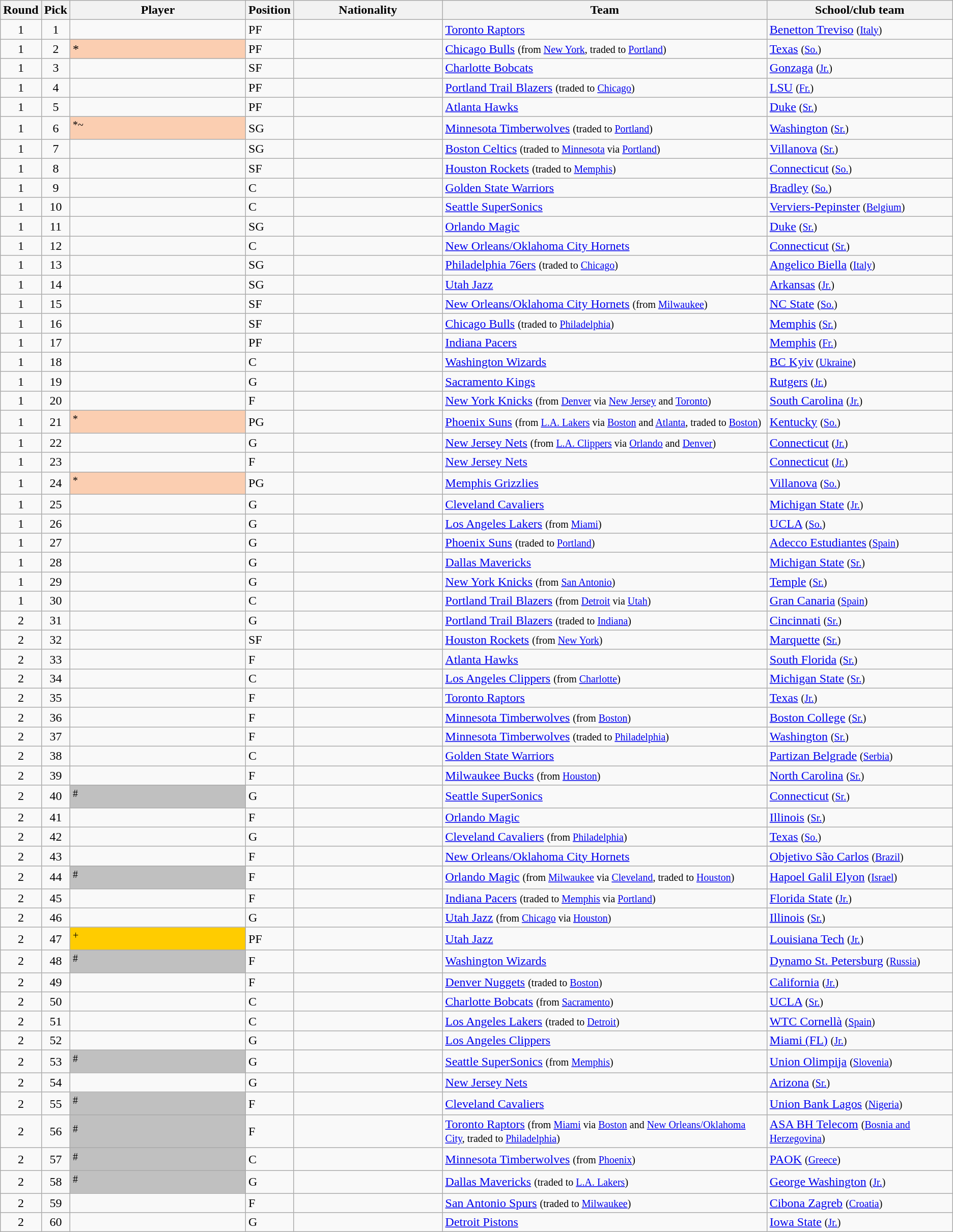<table class="wikitable sortable sortable">
<tr>
<th width="1%">Round</th>
<th width="1%">Pick</th>
<th width="19%">Player</th>
<th width="1%">Position</th>
<th width="16%">Nationality</th>
<th width="35%">Team</th>
<th width="20%">School/club team</th>
</tr>
<tr>
<td align=center>1</td>
<td align=center>1</td>
<td></td>
<td>PF</td>
<td></td>
<td><a href='#'>Toronto Raptors</a></td>
<td><a href='#'>Benetton Treviso</a> <small>(<a href='#'>Italy</a>)</small></td>
</tr>
<tr>
<td align=center>1</td>
<td align=center>2</td>
<td bgcolor="#FBCEB1">*</td>
<td>PF</td>
<td></td>
<td><a href='#'>Chicago Bulls</a> <small>(from <a href='#'>New York</a>, traded to <a href='#'>Portland</a>)</small></td>
<td><a href='#'>Texas</a> <small>(<a href='#'>So.</a>)</small></td>
</tr>
<tr>
<td align=center>1</td>
<td align=center>3</td>
<td></td>
<td>SF</td>
<td></td>
<td><a href='#'>Charlotte Bobcats</a></td>
<td><a href='#'>Gonzaga</a> <small>(<a href='#'>Jr.</a>)</small></td>
</tr>
<tr>
<td align=center>1</td>
<td align=center>4</td>
<td></td>
<td>PF</td>
<td></td>
<td><a href='#'>Portland Trail Blazers</a> <small>(traded to <a href='#'>Chicago</a>)</small></td>
<td><a href='#'>LSU</a> <small>(<a href='#'>Fr.</a>)</small></td>
</tr>
<tr>
<td align=center>1</td>
<td align=center>5</td>
<td></td>
<td>PF</td>
<td></td>
<td><a href='#'>Atlanta Hawks</a></td>
<td><a href='#'>Duke</a> <small>(<a href='#'>Sr.</a>)</small></td>
</tr>
<tr>
<td align=center>1</td>
<td align=center>6</td>
<td bgcolor="#FBCEB1"><sup>*~</sup></td>
<td>SG</td>
<td></td>
<td><a href='#'>Minnesota Timberwolves</a> <small>(traded to <a href='#'>Portland</a>)</small></td>
<td><a href='#'>Washington</a> <small>(<a href='#'>Sr.</a>)</small></td>
</tr>
<tr>
<td align=center>1</td>
<td align=center>7</td>
<td></td>
<td>SG</td>
<td></td>
<td><a href='#'>Boston Celtics</a> <small>(traded to <a href='#'>Minnesota</a> via <a href='#'>Portland</a>)</small></td>
<td><a href='#'>Villanova</a> <small>(<a href='#'>Sr.</a>)</small></td>
</tr>
<tr>
<td align=center>1</td>
<td align=center>8</td>
<td></td>
<td>SF</td>
<td></td>
<td><a href='#'>Houston Rockets</a> <small>(traded to <a href='#'>Memphis</a>)</small></td>
<td><a href='#'>Connecticut</a> <small>(<a href='#'>So.</a>)</small></td>
</tr>
<tr>
<td align=center>1</td>
<td align=center>9</td>
<td></td>
<td>C</td>
<td></td>
<td><a href='#'>Golden State Warriors</a></td>
<td><a href='#'>Bradley</a> <small>(<a href='#'>So.</a>)</small></td>
</tr>
<tr>
<td align=center>1</td>
<td align=center>10</td>
<td></td>
<td>C</td>
<td></td>
<td><a href='#'>Seattle SuperSonics</a></td>
<td><a href='#'>Verviers-Pepinster</a> <small>(<a href='#'>Belgium</a>)</small></td>
</tr>
<tr>
<td align=center>1</td>
<td align=center>11</td>
<td></td>
<td>SG</td>
<td></td>
<td><a href='#'>Orlando Magic</a></td>
<td><a href='#'>Duke</a> <small>(<a href='#'>Sr.</a>)</small></td>
</tr>
<tr>
<td align=center>1</td>
<td align=center>12</td>
<td></td>
<td>C</td>
<td></td>
<td><a href='#'>New Orleans/Oklahoma City Hornets</a></td>
<td><a href='#'>Connecticut</a> <small>(<a href='#'>Sr.</a>)</small></td>
</tr>
<tr>
<td align=center>1</td>
<td align=center>13</td>
<td></td>
<td>SG</td>
<td></td>
<td><a href='#'>Philadelphia 76ers</a> <small>(traded to <a href='#'>Chicago</a>)</small></td>
<td><a href='#'>Angelico Biella</a> <small>(<a href='#'>Italy</a>)</small></td>
</tr>
<tr>
<td align=center>1</td>
<td align=center>14</td>
<td></td>
<td>SG</td>
<td></td>
<td><a href='#'>Utah Jazz</a></td>
<td><a href='#'>Arkansas</a> <small>(<a href='#'>Jr.</a>)</small></td>
</tr>
<tr>
<td align=center>1</td>
<td align=center>15</td>
<td></td>
<td>SF</td>
<td></td>
<td><a href='#'>New Orleans/Oklahoma City Hornets</a> <small>(from <a href='#'>Milwaukee</a>)</small></td>
<td><a href='#'>NC State</a> <small>(<a href='#'>So.</a>)</small></td>
</tr>
<tr>
<td align=center>1</td>
<td align=center>16</td>
<td></td>
<td>SF</td>
<td></td>
<td><a href='#'>Chicago Bulls</a> <small>(traded to <a href='#'>Philadelphia</a>)</small></td>
<td><a href='#'>Memphis</a> <small>(<a href='#'>Sr.</a>)</small></td>
</tr>
<tr>
<td align=center>1</td>
<td align=center>17</td>
<td></td>
<td>PF</td>
<td></td>
<td><a href='#'>Indiana Pacers</a></td>
<td><a href='#'>Memphis</a> <small>(<a href='#'>Fr.</a>)</small></td>
</tr>
<tr>
<td align=center>1</td>
<td align=center>18</td>
<td></td>
<td>C</td>
<td></td>
<td><a href='#'>Washington Wizards</a></td>
<td><a href='#'>BC Kyiv</a><small> (<a href='#'>Ukraine</a>)</small></td>
</tr>
<tr>
<td align=center>1</td>
<td align=center>19</td>
<td></td>
<td>G</td>
<td></td>
<td><a href='#'>Sacramento Kings</a></td>
<td><a href='#'>Rutgers</a> <small>(<a href='#'>Jr.</a>)</small></td>
</tr>
<tr>
<td align=center>1</td>
<td align=center>20</td>
<td></td>
<td>F</td>
<td></td>
<td><a href='#'>New York Knicks</a> <small>(from <a href='#'>Denver</a> via <a href='#'>New Jersey</a> and <a href='#'>Toronto</a>)</small></td>
<td><a href='#'>South Carolina</a> <small>(<a href='#'>Jr.</a>)</small></td>
</tr>
<tr>
<td align=center>1</td>
<td align=center>21</td>
<td bgcolor="#FBCEB1"><sup>*</sup></td>
<td>PG</td>
<td></td>
<td><a href='#'>Phoenix Suns</a> <small>(from <a href='#'>L.A. Lakers</a> via <a href='#'>Boston</a> and <a href='#'>Atlanta</a>, traded to <a href='#'>Boston</a>)</small></td>
<td><a href='#'>Kentucky</a> <small>(<a href='#'>So.</a>)</small></td>
</tr>
<tr>
<td align=center>1</td>
<td align=center>22</td>
<td></td>
<td>G</td>
<td></td>
<td><a href='#'>New Jersey Nets</a> <small>(from <a href='#'>L.A. Clippers</a> via <a href='#'>Orlando</a> and <a href='#'>Denver</a>)</small></td>
<td><a href='#'>Connecticut</a> <small>(<a href='#'>Jr.</a>)</small></td>
</tr>
<tr>
<td align=center>1</td>
<td align=center>23</td>
<td></td>
<td>F</td>
<td></td>
<td><a href='#'>New Jersey Nets</a></td>
<td><a href='#'>Connecticut</a> <small>(<a href='#'>Jr.</a>)</small></td>
</tr>
<tr>
<td align=center>1</td>
<td align=center>24</td>
<td bgcolor="#FBCEB1"><sup>*</sup></td>
<td>PG</td>
<td></td>
<td><a href='#'>Memphis Grizzlies</a></td>
<td><a href='#'>Villanova</a> <small>(<a href='#'>So.</a>)</small></td>
</tr>
<tr>
<td align=center>1</td>
<td align=center>25</td>
<td></td>
<td>G</td>
<td></td>
<td><a href='#'>Cleveland Cavaliers</a></td>
<td><a href='#'>Michigan State</a> <small>(<a href='#'>Jr.</a>)</small></td>
</tr>
<tr>
<td align=center>1</td>
<td align=center>26</td>
<td></td>
<td>G</td>
<td></td>
<td><a href='#'>Los Angeles Lakers</a> <small>(from <a href='#'>Miami</a>)</small></td>
<td><a href='#'>UCLA</a> <small>(<a href='#'>So.</a>)</small></td>
</tr>
<tr>
<td align=center>1</td>
<td align=center>27</td>
<td></td>
<td>G</td>
<td></td>
<td><a href='#'>Phoenix Suns</a> <small>(traded to <a href='#'>Portland</a>)</small></td>
<td><a href='#'>Adecco Estudiantes</a><small> (<a href='#'>Spain</a>)</small></td>
</tr>
<tr>
<td align=center>1</td>
<td align=center>28</td>
<td></td>
<td>G</td>
<td></td>
<td><a href='#'>Dallas Mavericks</a></td>
<td><a href='#'>Michigan State</a> <small>(<a href='#'>Sr.</a>)</small></td>
</tr>
<tr>
<td align=center>1</td>
<td align=center>29</td>
<td></td>
<td>G</td>
<td></td>
<td><a href='#'>New York Knicks</a> <small>(from <a href='#'>San Antonio</a>)</small></td>
<td><a href='#'>Temple</a> <small>(<a href='#'>Sr.</a>)</small></td>
</tr>
<tr>
<td align=center>1</td>
<td align=center>30</td>
<td></td>
<td>C</td>
<td></td>
<td><a href='#'>Portland Trail Blazers</a> <small>(from <a href='#'>Detroit</a> via <a href='#'>Utah</a>)</small></td>
<td><a href='#'>Gran Canaria</a><small> (<a href='#'>Spain</a>)</small></td>
</tr>
<tr>
<td align=center>2</td>
<td align=center>31</td>
<td></td>
<td>G</td>
<td></td>
<td><a href='#'>Portland Trail Blazers</a> <small>(traded to <a href='#'>Indiana</a>)</small></td>
<td><a href='#'>Cincinnati</a> <small>(<a href='#'>Sr.</a>)</small></td>
</tr>
<tr>
<td align=center>2</td>
<td align=center>32</td>
<td></td>
<td>SF</td>
<td></td>
<td><a href='#'>Houston Rockets</a> <small>(from <a href='#'>New York</a>)</small></td>
<td><a href='#'>Marquette</a> <small>(<a href='#'>Sr.</a>)</small></td>
</tr>
<tr>
<td align=center>2</td>
<td align=center>33</td>
<td></td>
<td>F</td>
<td></td>
<td><a href='#'>Atlanta Hawks</a></td>
<td><a href='#'>South Florida</a> <small>(<a href='#'>Sr.</a>)</small></td>
</tr>
<tr>
<td align=center>2</td>
<td align=center>34</td>
<td></td>
<td>C</td>
<td></td>
<td><a href='#'>Los Angeles Clippers</a> <small>(from <a href='#'>Charlotte</a>)</small></td>
<td><a href='#'>Michigan State</a> <small>(<a href='#'>Sr.</a>)</small></td>
</tr>
<tr>
<td align=center>2</td>
<td align=center>35</td>
<td></td>
<td>F</td>
<td></td>
<td><a href='#'>Toronto Raptors</a></td>
<td><a href='#'>Texas</a> <small>(<a href='#'>Jr.</a>)</small></td>
</tr>
<tr>
<td align=center>2</td>
<td align=center>36</td>
<td></td>
<td>F</td>
<td></td>
<td><a href='#'>Minnesota Timberwolves</a> <small>(from <a href='#'>Boston</a>)</small></td>
<td><a href='#'>Boston College</a> <small>(<a href='#'>Sr.</a>)</small></td>
</tr>
<tr>
<td align=center>2</td>
<td align=center>37</td>
<td></td>
<td>F</td>
<td></td>
<td><a href='#'>Minnesota Timberwolves</a> <small>(traded to <a href='#'>Philadelphia</a>)</small></td>
<td><a href='#'>Washington</a> <small>(<a href='#'>Sr.</a>)</small></td>
</tr>
<tr>
<td align=center>2</td>
<td align=center>38</td>
<td></td>
<td>C</td>
<td></td>
<td><a href='#'>Golden State Warriors</a></td>
<td><a href='#'>Partizan Belgrade</a> <small>(<a href='#'>Serbia</a>)</small></td>
</tr>
<tr>
<td align=center>2</td>
<td align=center>39</td>
<td></td>
<td>F</td>
<td></td>
<td><a href='#'>Milwaukee Bucks</a> <small>(from <a href='#'>Houston</a>)</small></td>
<td><a href='#'>North Carolina</a> <small>(<a href='#'>Sr.</a>)</small></td>
</tr>
<tr>
<td align=center>2</td>
<td align=center>40</td>
<td bgcolor="#C0C0C0"><sup>#</sup></td>
<td>G</td>
<td></td>
<td><a href='#'>Seattle SuperSonics</a></td>
<td><a href='#'>Connecticut</a> <small>(<a href='#'>Sr.</a>)</small></td>
</tr>
<tr>
<td align=center>2</td>
<td align=center>41</td>
<td></td>
<td>F</td>
<td></td>
<td><a href='#'>Orlando Magic</a></td>
<td><a href='#'>Illinois</a> <small>(<a href='#'>Sr.</a>)</small></td>
</tr>
<tr>
<td align=center>2</td>
<td align=center>42</td>
<td></td>
<td>G</td>
<td></td>
<td><a href='#'>Cleveland Cavaliers</a> <small>(from <a href='#'>Philadelphia</a>)</small></td>
<td><a href='#'>Texas</a> <small>(<a href='#'>So.</a>)</small></td>
</tr>
<tr>
<td align=center>2</td>
<td align=center>43</td>
<td></td>
<td>F</td>
<td></td>
<td><a href='#'>New Orleans/Oklahoma City Hornets</a></td>
<td><a href='#'>Objetivo São Carlos</a> <small>(<a href='#'>Brazil</a>)</small></td>
</tr>
<tr>
<td align=center>2</td>
<td align=center>44</td>
<td bgcolor="#C0C0C0"><sup>#</sup></td>
<td>F</td>
<td></td>
<td><a href='#'>Orlando Magic</a> <small>(from <a href='#'>Milwaukee</a> via <a href='#'>Cleveland</a>, traded to <a href='#'>Houston</a>)</small></td>
<td><a href='#'>Hapoel Galil Elyon</a> <small>(<a href='#'>Israel</a>)</small></td>
</tr>
<tr>
<td align=center>2</td>
<td align=center>45</td>
<td></td>
<td>F</td>
<td></td>
<td><a href='#'>Indiana Pacers</a> <small>(traded to <a href='#'>Memphis</a> via <a href='#'>Portland</a>)</small></td>
<td><a href='#'>Florida State</a> <small>(<a href='#'>Jr.</a>)</small></td>
</tr>
<tr>
<td align=center>2</td>
<td align=center>46</td>
<td></td>
<td>G</td>
<td></td>
<td><a href='#'>Utah Jazz</a> <small>(from <a href='#'>Chicago</a> via <a href='#'>Houston</a>)</small></td>
<td><a href='#'>Illinois</a> <small>(<a href='#'>Sr.</a>)</small></td>
</tr>
<tr>
<td align=center>2</td>
<td align=center>47</td>
<td style="background:#FFCC00;"><sup>+</sup></td>
<td>PF</td>
<td></td>
<td><a href='#'>Utah Jazz</a></td>
<td><a href='#'>Louisiana Tech</a> <small>(<a href='#'>Jr.</a>)</small></td>
</tr>
<tr>
<td align=center>2</td>
<td align=center>48</td>
<td bgcolor="#C0C0C0"><sup>#</sup></td>
<td>F</td>
<td></td>
<td><a href='#'>Washington Wizards</a></td>
<td><a href='#'>Dynamo St. Petersburg</a> <small>(<a href='#'>Russia</a>)</small></td>
</tr>
<tr>
<td align=center>2</td>
<td align=center>49</td>
<td></td>
<td>F</td>
<td></td>
<td><a href='#'>Denver Nuggets</a> <small>(traded to <a href='#'>Boston</a>)</small></td>
<td><a href='#'>California</a> <small>(<a href='#'>Jr.</a>)</small></td>
</tr>
<tr>
<td align=center>2</td>
<td align=center>50</td>
<td></td>
<td>C</td>
<td></td>
<td><a href='#'>Charlotte Bobcats</a> <small>(from <a href='#'>Sacramento</a>)</small></td>
<td><a href='#'>UCLA</a> <small>(<a href='#'>Sr.</a>)</small></td>
</tr>
<tr>
<td align=center>2</td>
<td align=center>51</td>
<td></td>
<td>C</td>
<td></td>
<td><a href='#'>Los Angeles Lakers</a> <small>(traded to <a href='#'>Detroit</a>)</small></td>
<td><a href='#'>WTC Cornellà</a> <small>(<a href='#'>Spain</a>)</small></td>
</tr>
<tr>
<td align=center>2</td>
<td align=center>52</td>
<td></td>
<td>G</td>
<td></td>
<td><a href='#'>Los Angeles Clippers</a></td>
<td><a href='#'>Miami (FL)</a> <small>(<a href='#'>Jr.</a>)</small></td>
</tr>
<tr>
<td align=center>2</td>
<td align=center>53</td>
<td bgcolor="#C0C0C0"><sup>#</sup></td>
<td>G</td>
<td></td>
<td><a href='#'>Seattle SuperSonics</a> <small>(from <a href='#'>Memphis</a>)</small></td>
<td><a href='#'>Union Olimpija</a> <small>(<a href='#'>Slovenia</a>)</small></td>
</tr>
<tr>
<td align=center>2</td>
<td align=center>54</td>
<td></td>
<td>G</td>
<td></td>
<td><a href='#'>New Jersey Nets</a></td>
<td><a href='#'>Arizona</a> <small>(<a href='#'>Sr.</a>)</small></td>
</tr>
<tr>
<td align=center>2</td>
<td align=center>55</td>
<td bgcolor="#C0C0C0"><sup>#</sup></td>
<td>F</td>
<td></td>
<td><a href='#'>Cleveland Cavaliers</a></td>
<td><a href='#'>Union Bank Lagos</a> <small>(<a href='#'>Nigeria</a>)</small></td>
</tr>
<tr>
<td align=center>2</td>
<td align=center>56</td>
<td bgcolor="#C0C0C0"><sup>#</sup></td>
<td>F</td>
<td></td>
<td><a href='#'>Toronto Raptors</a> <small>(from <a href='#'>Miami</a> via <a href='#'>Boston</a> and <a href='#'>New Orleans/Oklahoma City</a>, traded to <a href='#'>Philadelphia</a>)</small></td>
<td><a href='#'>ASA BH Telecom</a> <small>(<a href='#'>Bosnia and Herzegovina</a>)</small></td>
</tr>
<tr>
<td align=center>2</td>
<td align=center>57</td>
<td bgcolor="#C0C0C0"><sup>#</sup></td>
<td>C</td>
<td></td>
<td><a href='#'>Minnesota Timberwolves</a> <small>(from <a href='#'>Phoenix</a>)</small></td>
<td><a href='#'>PAOK</a> <small>(<a href='#'>Greece</a>)</small></td>
</tr>
<tr>
<td align=center>2</td>
<td align=center>58</td>
<td bgcolor="#C0C0C0"><sup>#</sup></td>
<td>G</td>
<td></td>
<td><a href='#'>Dallas Mavericks</a> <small>(traded to <a href='#'>L.A. Lakers</a>)</small></td>
<td><a href='#'>George Washington</a> <small>(<a href='#'>Jr.</a>)</small></td>
</tr>
<tr>
<td align=center>2</td>
<td align=center>59</td>
<td></td>
<td>F</td>
<td></td>
<td><a href='#'>San Antonio Spurs</a> <small>(traded to <a href='#'>Milwaukee</a>)</small></td>
<td><a href='#'>Cibona Zagreb</a> <small>(<a href='#'>Croatia</a>)</small></td>
</tr>
<tr>
<td align=center>2</td>
<td align=center>60</td>
<td></td>
<td>G</td>
<td></td>
<td><a href='#'>Detroit Pistons</a></td>
<td><a href='#'>Iowa State</a> <small>(<a href='#'>Jr.</a>)</small></td>
</tr>
</table>
